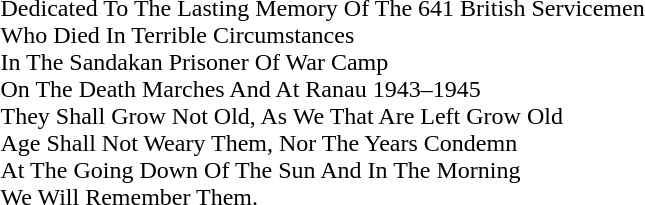<table>
<tr>
<td style="width: 5em"></td>
<td style="width:50em"><br><div>
Dedicated To The Lasting Memory Of The 641 British Servicemen<br>
Who Died In Terrible Circumstances <br>
In The Sandakan Prisoner Of War Camp<br>
On The Death Marches And At Ranau 1943–1945<br>
They Shall Grow Not Old, As We That Are Left Grow Old<br>
Age Shall Not Weary Them, Nor The Years Condemn<br>
At The Going Down Of The Sun And In The Morning <br>
We Will Remember Them.
</div></td>
</tr>
</table>
